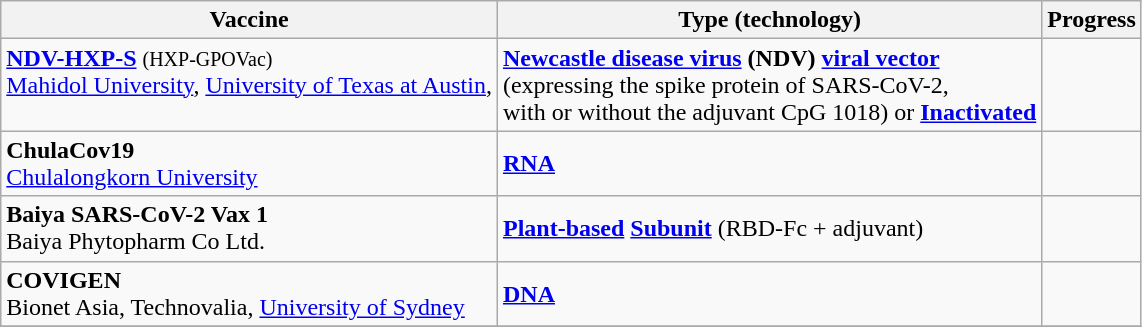<table class="wikitable" ;>
<tr>
<th>Vaccine</th>
<th>Type (technology)</th>
<th>Progress</th>
</tr>
<tr valign="top">
<td><strong><a href='#'>NDV-HXP-S</a></strong> <small>(HXP-GPOVac)</small><br>  <a href='#'>Mahidol University</a>, <a href='#'>University of Texas at Austin</a>,</td>
<td><strong><a href='#'>Newcastle disease virus</a> (NDV) <a href='#'>viral vector</a></strong><br> (expressing the spike protein of SARS-CoV-2,<br> with or without the adjuvant CpG 1018) or <strong><a href='#'>Inactivated</a></strong></td>
<td></td>
</tr>
<tr>
<td> <strong>ChulaCov19</strong><br><a href='#'>Chulalongkorn University</a></td>
<td><strong><a href='#'>RNA</a></strong></td>
<td></td>
</tr>
<tr>
<td> <strong>Baiya SARS-CoV-2 Vax 1</strong><br>Baiya Phytopharm Co Ltd.</td>
<td><strong><a href='#'>Plant-based</a> <a href='#'>Subunit</a></strong> (RBD-Fc + adjuvant)</td>
<td></td>
</tr>
<tr>
<td> <strong>COVIGEN</strong><br>Bionet Asia, Technovalia, <a href='#'>University of Sydney</a></td>
<td><strong><a href='#'>DNA</a></strong></td>
<td></td>
</tr>
<tr>
</tr>
</table>
